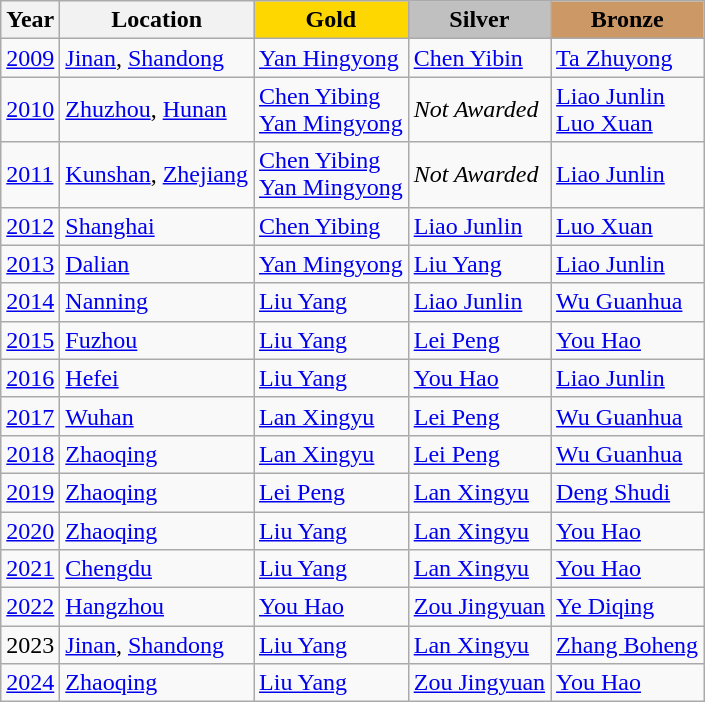<table class="wikitable">
<tr>
<th>Year</th>
<th>Location</th>
<td align=center bgcolor="gold"><strong>Gold</strong></td>
<td align=center bgcolor="silver"><strong>Silver</strong></td>
<td align=center bgcolor="cc9966"><strong>Bronze</strong></td>
</tr>
<tr>
<td><a href='#'>2009</a></td>
<td><a href='#'>Jinan</a>, <a href='#'>Shandong</a></td>
<td><a href='#'>Yan Hingyong</a></td>
<td><a href='#'>Chen Yibin</a></td>
<td><a href='#'>Ta Zhuyong</a></td>
</tr>
<tr>
<td><a href='#'>2010</a></td>
<td><a href='#'>Zhuzhou</a>, <a href='#'>Hunan</a></td>
<td><a href='#'>Chen Yibing</a><br><a href='#'>Yan Mingyong</a></td>
<td><em>Not Awarded</em></td>
<td><a href='#'>Liao Junlin</a><br><a href='#'>Luo Xuan</a></td>
</tr>
<tr>
<td><a href='#'>2011</a></td>
<td><a href='#'>Kunshan</a>, <a href='#'>Zhejiang</a></td>
<td><a href='#'>Chen Yibing</a><br><a href='#'>Yan Mingyong</a></td>
<td><em>Not Awarded</em></td>
<td><a href='#'>Liao Junlin</a></td>
</tr>
<tr>
<td><a href='#'>2012</a></td>
<td><a href='#'>Shanghai</a></td>
<td><a href='#'>Chen Yibing</a></td>
<td><a href='#'>Liao Junlin</a></td>
<td><a href='#'>Luo Xuan</a></td>
</tr>
<tr>
<td><a href='#'>2013</a></td>
<td><a href='#'>Dalian</a></td>
<td><a href='#'>Yan Mingyong</a></td>
<td><a href='#'>Liu Yang</a></td>
<td><a href='#'>Liao Junlin</a></td>
</tr>
<tr>
<td><a href='#'>2014</a></td>
<td><a href='#'>Nanning</a></td>
<td><a href='#'>Liu Yang</a></td>
<td><a href='#'>Liao Junlin</a></td>
<td><a href='#'>Wu Guanhua</a></td>
</tr>
<tr>
<td><a href='#'>2015</a></td>
<td><a href='#'>Fuzhou</a></td>
<td><a href='#'>Liu Yang</a></td>
<td><a href='#'>Lei Peng</a></td>
<td><a href='#'>You Hao</a></td>
</tr>
<tr>
<td><a href='#'>2016</a></td>
<td><a href='#'>Hefei</a></td>
<td><a href='#'>Liu Yang</a></td>
<td><a href='#'>You Hao</a></td>
<td><a href='#'>Liao Junlin</a></td>
</tr>
<tr>
<td><a href='#'>2017</a></td>
<td><a href='#'>Wuhan</a></td>
<td><a href='#'>Lan Xingyu</a></td>
<td><a href='#'>Lei Peng</a></td>
<td><a href='#'>Wu Guanhua</a></td>
</tr>
<tr>
<td><a href='#'>2018</a></td>
<td><a href='#'>Zhaoqing</a></td>
<td><a href='#'>Lan Xingyu</a></td>
<td><a href='#'>Lei Peng</a></td>
<td><a href='#'>Wu Guanhua</a></td>
</tr>
<tr>
<td><a href='#'>2019</a></td>
<td><a href='#'>Zhaoqing</a></td>
<td><a href='#'>Lei Peng</a></td>
<td><a href='#'>Lan Xingyu</a></td>
<td><a href='#'>Deng Shudi</a></td>
</tr>
<tr>
<td><a href='#'>2020</a></td>
<td><a href='#'>Zhaoqing</a></td>
<td><a href='#'>Liu Yang</a></td>
<td><a href='#'>Lan Xingyu</a></td>
<td><a href='#'>You Hao</a></td>
</tr>
<tr>
<td><a href='#'>2021</a></td>
<td><a href='#'>Chengdu</a></td>
<td><a href='#'>Liu Yang</a></td>
<td><a href='#'>Lan Xingyu</a></td>
<td><a href='#'>You Hao</a></td>
</tr>
<tr>
<td><a href='#'>2022</a></td>
<td><a href='#'>Hangzhou</a></td>
<td><a href='#'>You Hao</a></td>
<td><a href='#'>Zou Jingyuan</a></td>
<td><a href='#'>Ye Diqing</a></td>
</tr>
<tr>
<td>2023</td>
<td><a href='#'>Jinan</a>, <a href='#'>Shandong</a></td>
<td><a href='#'>Liu Yang</a></td>
<td><a href='#'>Lan Xingyu</a></td>
<td><a href='#'>Zhang Boheng</a></td>
</tr>
<tr>
<td><a href='#'>2024</a></td>
<td><a href='#'>Zhaoqing</a></td>
<td><a href='#'>Liu Yang</a></td>
<td><a href='#'>Zou Jingyuan</a></td>
<td><a href='#'>You Hao</a></td>
</tr>
</table>
